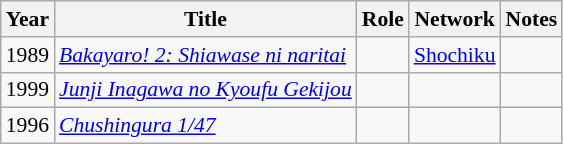<table class="wikitable" style="font-size: 90%;">
<tr>
<th>Year</th>
<th>Title</th>
<th>Role</th>
<th>Network</th>
<th>Notes</th>
</tr>
<tr>
<td>1989</td>
<td><em><a href='#'>Bakayaro! 2: Shiawase ni naritai</a></em></td>
<td></td>
<td><a href='#'>Shochiku</a></td>
<td></td>
</tr>
<tr>
<td>1999</td>
<td><em><a href='#'>Junji Inagawa no Kyoufu Gekijou</a></em></td>
<td></td>
<td></td>
<td></td>
</tr>
<tr>
<td>1996</td>
<td><em><a href='#'>Chushingura 1/47</a></em></td>
<td></td>
<td></td>
<td></td>
</tr>
</table>
